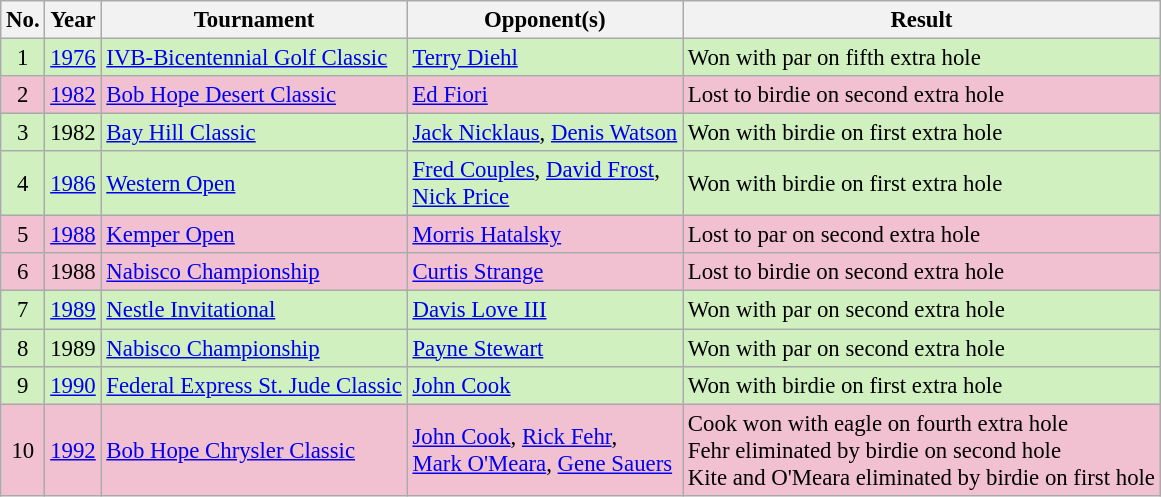<table class="wikitable" style="font-size:95%;">
<tr>
<th>No.</th>
<th>Year</th>
<th>Tournament</th>
<th>Opponent(s)</th>
<th>Result</th>
</tr>
<tr style="background:#D0F0C0;">
<td align=center>1</td>
<td><a href='#'>1976</a></td>
<td><a href='#'>IVB-Bicentennial Golf Classic</a></td>
<td> <a href='#'>Terry Diehl</a></td>
<td>Won with par on fifth extra hole</td>
</tr>
<tr style="background:#F2C1D1;">
<td align=center>2</td>
<td><a href='#'>1982</a></td>
<td><a href='#'>Bob Hope Desert Classic</a></td>
<td> <a href='#'>Ed Fiori</a></td>
<td>Lost to birdie on second extra hole</td>
</tr>
<tr style="background:#D0F0C0;">
<td align=center>3</td>
<td>1982</td>
<td><a href='#'>Bay Hill Classic</a></td>
<td> <a href='#'>Jack Nicklaus</a>,  <a href='#'>Denis Watson</a></td>
<td>Won with birdie on first extra hole</td>
</tr>
<tr style="background:#D0F0C0;">
<td align=center>4</td>
<td><a href='#'>1986</a></td>
<td><a href='#'>Western Open</a></td>
<td> <a href='#'>Fred Couples</a>,  <a href='#'>David Frost</a>,<br> <a href='#'>Nick Price</a></td>
<td>Won with birdie on first extra hole</td>
</tr>
<tr style="background:#F2C1D1;">
<td align=center>5</td>
<td><a href='#'>1988</a></td>
<td><a href='#'>Kemper Open</a></td>
<td> <a href='#'>Morris Hatalsky</a></td>
<td>Lost to par on second extra hole</td>
</tr>
<tr style="background:#F2C1D1;">
<td align=center>6</td>
<td>1988</td>
<td><a href='#'>Nabisco Championship</a></td>
<td> <a href='#'>Curtis Strange</a></td>
<td>Lost to birdie on second extra hole</td>
</tr>
<tr style="background:#D0F0C0;">
<td align=center>7</td>
<td><a href='#'>1989</a></td>
<td><a href='#'>Nestle Invitational</a></td>
<td> <a href='#'>Davis Love III</a></td>
<td>Won with par on second extra hole</td>
</tr>
<tr style="background:#D0F0C0;">
<td align=center>8</td>
<td>1989</td>
<td><a href='#'>Nabisco Championship</a></td>
<td> <a href='#'>Payne Stewart</a></td>
<td>Won with par on second extra hole</td>
</tr>
<tr style="background:#D0F0C0;">
<td align=center>9</td>
<td><a href='#'>1990</a></td>
<td><a href='#'>Federal Express St. Jude Classic</a></td>
<td> <a href='#'>John Cook</a></td>
<td>Won with birdie on first extra hole</td>
</tr>
<tr style="background:#F2C1D1;">
<td align=center>10</td>
<td><a href='#'>1992</a></td>
<td><a href='#'>Bob Hope Chrysler Classic</a></td>
<td> <a href='#'>John Cook</a>,  <a href='#'>Rick Fehr</a>,<br> <a href='#'>Mark O'Meara</a>,  <a href='#'>Gene Sauers</a></td>
<td>Cook won with eagle on fourth extra hole<br>Fehr eliminated by birdie on second hole<br>Kite and O'Meara eliminated by birdie on first hole</td>
</tr>
</table>
